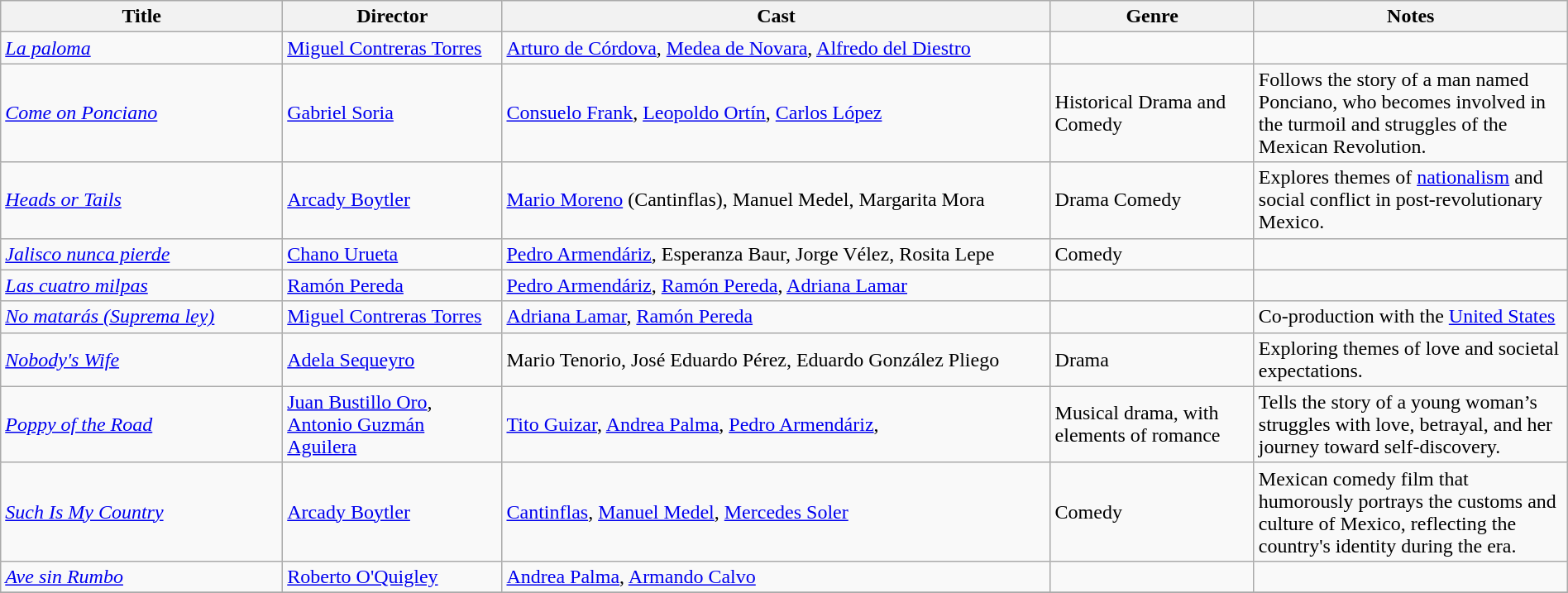<table class="wikitable" style="width:100%;">
<tr>
<th style="width:18%;">Title</th>
<th style="width:14%;">Director</th>
<th style="width:35%;">Cast</th>
<th style="width:13%;">Genre</th>
<th style="width:20%;">Notes</th>
</tr>
<tr>
<td><em><a href='#'>La paloma</a></em></td>
<td><a href='#'>Miguel Contreras Torres</a></td>
<td><a href='#'>Arturo de Córdova</a>, <a href='#'>Medea de Novara</a>, <a href='#'>Alfredo del Diestro</a></td>
<td></td>
<td></td>
</tr>
<tr>
<td><em><a href='#'>Come on Ponciano</a></em></td>
<td><a href='#'>Gabriel Soria</a></td>
<td><a href='#'>Consuelo Frank</a>, <a href='#'>Leopoldo Ortín</a>, <a href='#'>Carlos López</a></td>
<td>Historical Drama and Comedy</td>
<td>Follows the story of a man named Ponciano, who becomes involved in the turmoil and struggles of the Mexican Revolution.</td>
</tr>
<tr>
<td><em><a href='#'>Heads or Tails</a></em></td>
<td><a href='#'>Arcady Boytler</a></td>
<td><a href='#'>Mario Moreno</a> (Cantinflas), Manuel Medel, Margarita Mora</td>
<td>Drama Comedy</td>
<td>Explores themes of <a href='#'>nationalism</a> and social conflict in post-revolutionary Mexico.</td>
</tr>
<tr>
<td><em><a href='#'>Jalisco nunca pierde</a></em></td>
<td><a href='#'>Chano Urueta</a></td>
<td><a href='#'>Pedro Armendáriz</a>, Esperanza Baur, Jorge Vélez, Rosita Lepe</td>
<td>Comedy</td>
<td></td>
</tr>
<tr>
<td><em><a href='#'>Las cuatro milpas</a></em></td>
<td><a href='#'>Ramón Pereda</a></td>
<td><a href='#'>Pedro Armendáriz</a>, <a href='#'>Ramón Pereda</a>, <a href='#'>Adriana Lamar</a></td>
<td></td>
<td></td>
</tr>
<tr>
<td><em><a href='#'>No matarás (Suprema ley)</a></em></td>
<td><a href='#'>Miguel Contreras Torres</a></td>
<td><a href='#'>Adriana Lamar</a>, <a href='#'>Ramón Pereda</a></td>
<td></td>
<td>Co-production with the <a href='#'>United States</a></td>
</tr>
<tr>
<td><em><a href='#'>Nobody's Wife</a></em></td>
<td><a href='#'>Adela Sequeyro</a></td>
<td>Mario Tenorio, José Eduardo Pérez, Eduardo González Pliego</td>
<td>Drama</td>
<td>Exploring themes of love and societal expectations.</td>
</tr>
<tr>
<td><em><a href='#'>Poppy of the Road</a></em></td>
<td><a href='#'>Juan Bustillo Oro</a>, <a href='#'>Antonio Guzmán Aguilera</a></td>
<td><a href='#'>Tito Guizar</a>, <a href='#'>Andrea Palma</a>, <a href='#'>Pedro Armendáriz</a>,</td>
<td>Musical drama, with elements of romance</td>
<td>Tells the story of a young woman’s struggles with love, betrayal, and her journey toward self-discovery.</td>
</tr>
<tr>
<td><em><a href='#'>Such Is My Country</a></em></td>
<td><a href='#'>Arcady Boytler</a></td>
<td><a href='#'>Cantinflas</a>, <a href='#'>Manuel Medel</a>, <a href='#'>Mercedes Soler</a></td>
<td>Comedy</td>
<td>Mexican comedy film that humorously portrays the customs and culture of Mexico, reflecting the country's identity during the era.</td>
</tr>
<tr>
<td><em><a href='#'>Ave sin Rumbo</a></em></td>
<td><a href='#'>Roberto O'Quigley</a></td>
<td><a href='#'>Andrea Palma</a>, <a href='#'>Armando Calvo</a></td>
<td></td>
<td></td>
</tr>
<tr>
</tr>
</table>
